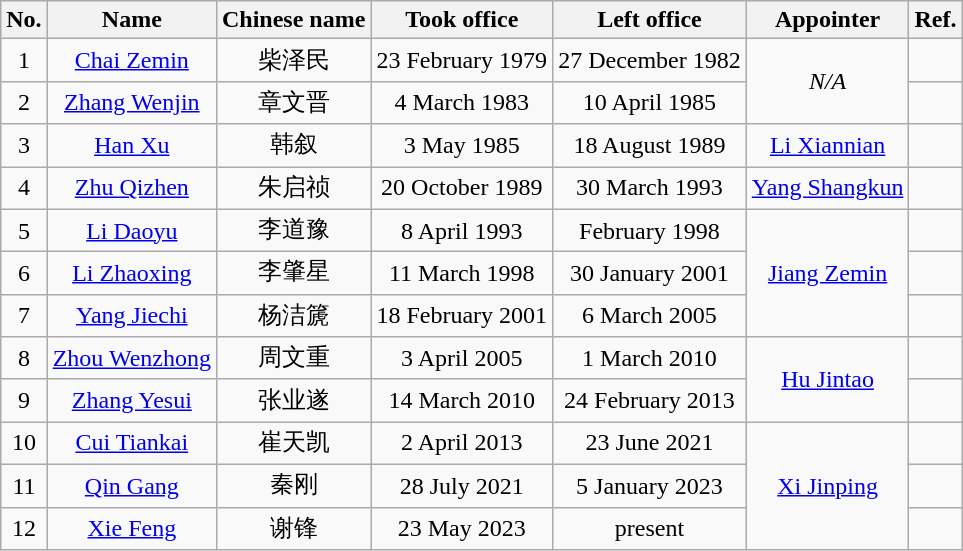<table class="wikitable" style="text-align:center">
<tr>
<th>No.</th>
<th>Name</th>
<th>Chinese name</th>
<th>Took office</th>
<th>Left office</th>
<th>Appointer</th>
<th>Ref.</th>
</tr>
<tr>
<td>1</td>
<td><a href='#'>Chai Zemin</a></td>
<td>柴泽民</td>
<td>23 February 1979</td>
<td>27 December 1982</td>
<td rowspan="2"><em>N/A</em></td>
<td></td>
</tr>
<tr>
<td>2</td>
<td><a href='#'>Zhang Wenjin</a></td>
<td>章文晋</td>
<td>4 March 1983</td>
<td>10 April 1985</td>
<td></td>
</tr>
<tr>
<td>3</td>
<td><a href='#'>Han Xu</a></td>
<td>韩叙</td>
<td>3 May 1985</td>
<td>18 August 1989</td>
<td><a href='#'>Li Xiannian</a></td>
<td></td>
</tr>
<tr>
<td>4</td>
<td><a href='#'>Zhu Qizhen</a></td>
<td>朱启祯</td>
<td>20 October 1989</td>
<td>30 March 1993</td>
<td><a href='#'>Yang Shangkun</a></td>
<td></td>
</tr>
<tr>
<td>5</td>
<td><a href='#'>Li Daoyu</a></td>
<td>李道豫</td>
<td>8 April 1993</td>
<td>February 1998</td>
<td rowspan="3"><a href='#'>Jiang Zemin</a></td>
<td></td>
</tr>
<tr>
<td>6</td>
<td><a href='#'>Li Zhaoxing</a></td>
<td>李肇星</td>
<td>11 March 1998</td>
<td>30 January 2001</td>
<td></td>
</tr>
<tr>
<td>7</td>
<td><a href='#'>Yang Jiechi</a></td>
<td>杨洁篪</td>
<td>18 February 2001</td>
<td>6 March 2005</td>
<td></td>
</tr>
<tr>
<td>8</td>
<td><a href='#'>Zhou Wenzhong</a></td>
<td>周文重</td>
<td>3 April 2005</td>
<td>1 March 2010</td>
<td rowspan="2"><a href='#'>Hu Jintao</a></td>
<td></td>
</tr>
<tr>
<td>9</td>
<td><a href='#'>Zhang Yesui</a></td>
<td>张业遂</td>
<td>14 March 2010</td>
<td>24 February 2013</td>
<td></td>
</tr>
<tr>
<td>10</td>
<td><a href='#'>Cui Tiankai</a></td>
<td>崔天凯</td>
<td>2 April 2013</td>
<td>23 June 2021</td>
<td rowspan="3"><a href='#'>Xi Jinping</a></td>
<td></td>
</tr>
<tr>
<td>11</td>
<td><a href='#'>Qin Gang</a></td>
<td>秦刚</td>
<td>28 July 2021</td>
<td>5 January 2023</td>
<td></td>
</tr>
<tr>
<td>12</td>
<td><a href='#'>Xie Feng</a></td>
<td>谢锋</td>
<td>23 May 2023</td>
<td>present</td>
<td></td>
</tr>
</table>
